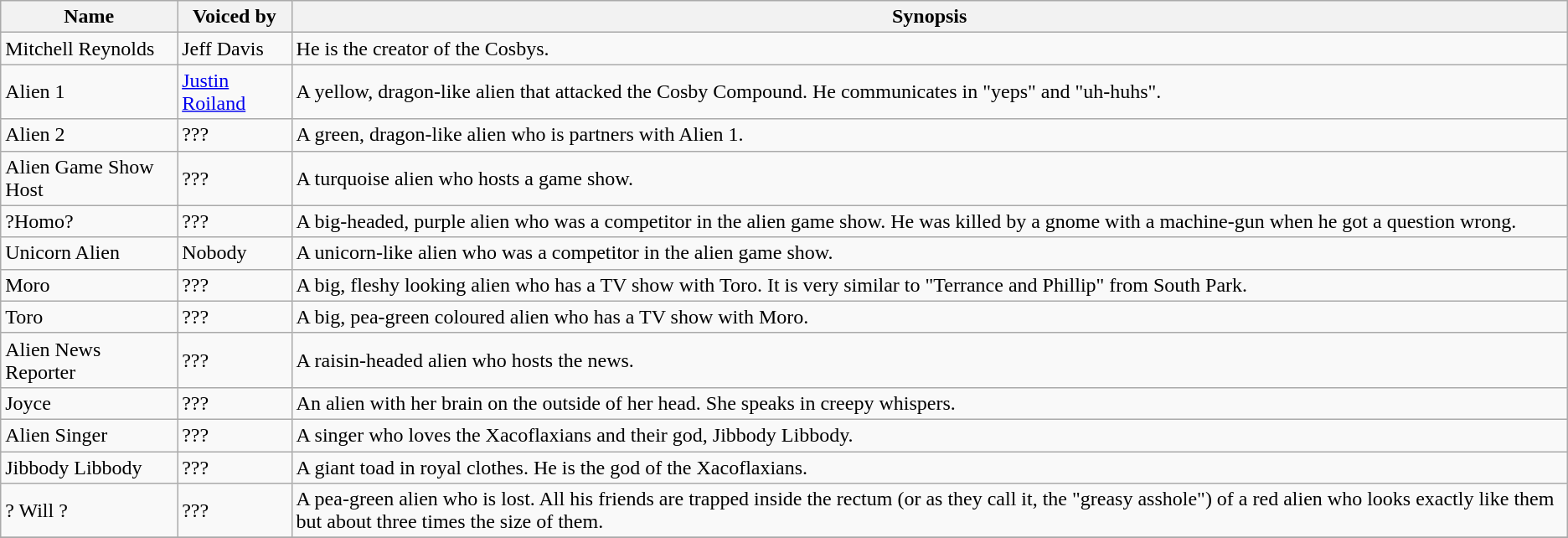<table class= "wikitable">
<tr>
<th>Name</th>
<th>Voiced by</th>
<th>Synopsis</th>
</tr>
<tr>
<td>Mitchell Reynolds</td>
<td>Jeff Davis</td>
<td>He is the creator of the Cosbys.</td>
</tr>
<tr>
<td>Alien 1</td>
<td><a href='#'>Justin Roiland</a></td>
<td>A yellow, dragon-like alien that attacked the Cosby Compound. He communicates in "yeps" and "uh-huhs".</td>
</tr>
<tr>
<td>Alien 2</td>
<td>???</td>
<td>A green, dragon-like alien who is partners with Alien 1.</td>
</tr>
<tr>
<td>Alien Game Show Host</td>
<td>???</td>
<td>A turquoise alien who hosts a game show.</td>
</tr>
<tr>
<td>?Homo?</td>
<td>???</td>
<td>A big-headed, purple alien who was a competitor in the alien game show. He was killed by a gnome with a machine-gun when he got a question wrong.</td>
</tr>
<tr>
<td>Unicorn Alien</td>
<td>Nobody</td>
<td>A unicorn-like alien who was a competitor in the alien game show.</td>
</tr>
<tr>
<td>Moro</td>
<td>???</td>
<td>A big, fleshy looking alien who has a TV show with Toro. It is very similar to "Terrance and Phillip" from South Park.</td>
</tr>
<tr>
<td>Toro</td>
<td>???</td>
<td>A big, pea-green coloured alien who has a TV show with Moro.</td>
</tr>
<tr>
<td>Alien News Reporter</td>
<td>???</td>
<td>A raisin-headed alien who hosts the news.</td>
</tr>
<tr>
<td>Joyce</td>
<td>???</td>
<td>An alien with her brain on the outside of her head. She speaks in creepy whispers.</td>
</tr>
<tr>
<td>Alien Singer</td>
<td>???</td>
<td>A singer who loves the Xacoflaxians and their god, Jibbody Libbody.</td>
</tr>
<tr>
<td>Jibbody Libbody</td>
<td>???</td>
<td>A giant toad in royal clothes. He is the god of the Xacoflaxians.</td>
</tr>
<tr>
<td>? Will ?</td>
<td>???</td>
<td>A pea-green alien who is lost. All his friends are trapped inside the rectum (or as they call it, the "greasy asshole") of a red alien who looks exactly like them but about three times the size of them.</td>
</tr>
<tr>
</tr>
</table>
